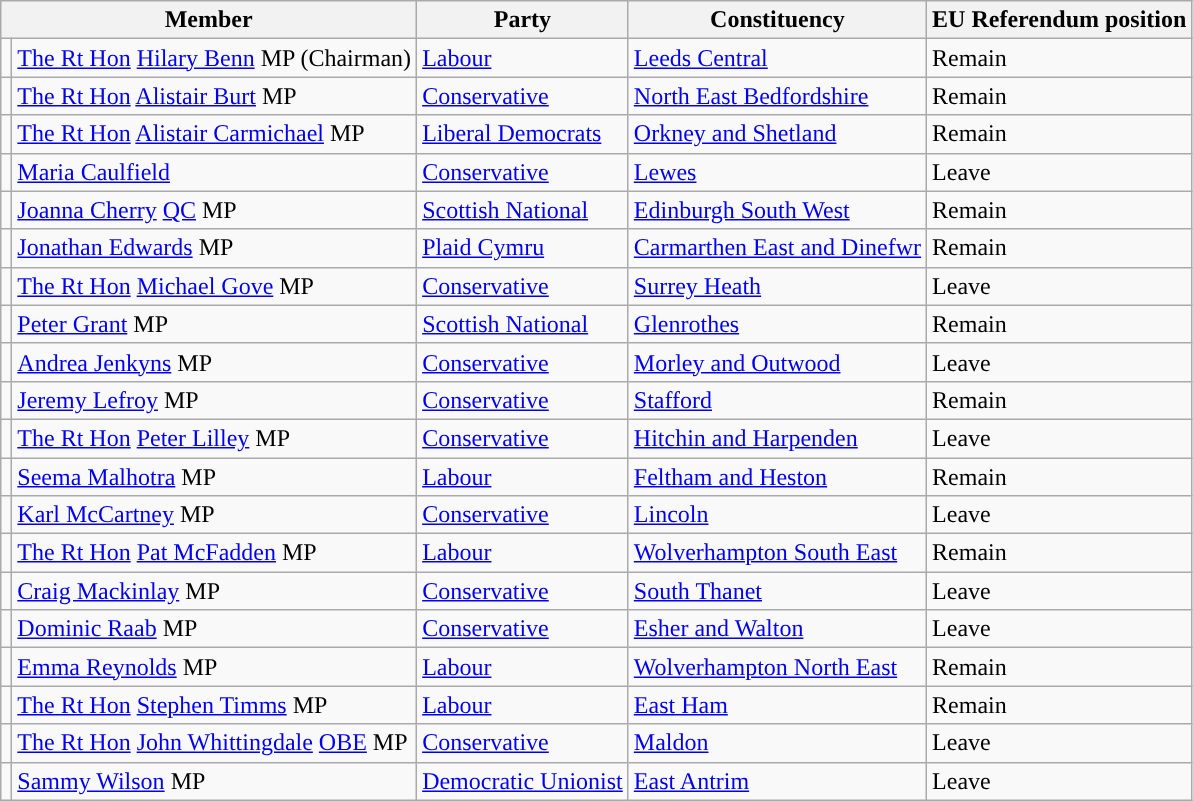<table class="wikitable">
<tr>
<th colspan="2" valign="top">Member</th>
<th valign="top">Party</th>
<th valign="top">Constituency</th>
<th>EU Referendum position</th>
</tr>
<tr>
<td style="color:inherit;background:"></td>
<td><a href='#'>The Rt Hon</a> <a href='#'>Hilary Benn</a> MP (Chairman)</td>
<td><a href='#'>Labour</a></td>
<td><a href='#'>Leeds Central</a></td>
<td>Remain</td>
</tr>
<tr>
<td style="color:inherit;background:"></td>
<td><a href='#'>The Rt Hon</a> <a href='#'>Alistair Burt</a> MP</td>
<td><a href='#'>Conservative</a></td>
<td><a href='#'>North East Bedfordshire</a></td>
<td>Remain</td>
</tr>
<tr>
<td style="color:inherit;background:"></td>
<td><a href='#'>The Rt Hon</a> <a href='#'>Alistair Carmichael</a> MP</td>
<td><a href='#'>Liberal Democrats</a></td>
<td><a href='#'>Orkney and Shetland</a></td>
<td>Remain</td>
</tr>
<tr>
<td style="color:inherit;background:"></td>
<td><a href='#'>Maria Caulfield</a></td>
<td><a href='#'>Conservative</a></td>
<td><a href='#'>Lewes</a></td>
<td>Leave</td>
</tr>
<tr>
<td style="color:inherit;background:"></td>
<td><a href='#'>Joanna Cherry</a> <a href='#'>QC</a> MP</td>
<td><a href='#'>Scottish National</a></td>
<td><a href='#'>Edinburgh South West</a></td>
<td>Remain</td>
</tr>
<tr>
<td style="color:inherit;background:"></td>
<td><a href='#'>Jonathan Edwards</a> MP</td>
<td><a href='#'>Plaid Cymru</a></td>
<td><a href='#'>Carmarthen East and Dinefwr</a></td>
<td>Remain</td>
</tr>
<tr>
<td style="color:inherit;background:"></td>
<td><a href='#'>The Rt Hon</a> <a href='#'>Michael Gove</a> MP</td>
<td><a href='#'>Conservative</a></td>
<td><a href='#'>Surrey Heath</a></td>
<td>Leave</td>
</tr>
<tr>
<td style="color:inherit;background:"></td>
<td><a href='#'>Peter Grant</a> MP</td>
<td><a href='#'>Scottish National</a></td>
<td><a href='#'>Glenrothes</a></td>
<td>Remain</td>
</tr>
<tr>
<td style="color:inherit;background:"></td>
<td><a href='#'>Andrea Jenkyns</a> MP</td>
<td><a href='#'>Conservative</a></td>
<td><a href='#'>Morley and Outwood</a></td>
<td>Leave</td>
</tr>
<tr>
<td style="color:inherit;background:"></td>
<td><a href='#'>Jeremy Lefroy</a> MP</td>
<td><a href='#'>Conservative</a></td>
<td><a href='#'>Stafford</a></td>
<td>Remain</td>
</tr>
<tr>
<td style="color:inherit;background:"></td>
<td><a href='#'>The Rt Hon</a> <a href='#'>Peter Lilley</a> MP</td>
<td><a href='#'>Conservative</a></td>
<td><a href='#'>Hitchin and Harpenden</a></td>
<td>Leave</td>
</tr>
<tr>
<td style="color:inherit;background:"></td>
<td><a href='#'>Seema Malhotra</a> MP</td>
<td><a href='#'>Labour</a></td>
<td><a href='#'>Feltham and Heston</a></td>
<td>Remain</td>
</tr>
<tr>
<td style="color:inherit;background:"></td>
<td><a href='#'>Karl McCartney</a> MP</td>
<td><a href='#'>Conservative</a></td>
<td><a href='#'>Lincoln</a></td>
<td>Leave</td>
</tr>
<tr>
<td style="color:inherit;background:"></td>
<td><a href='#'>The Rt Hon</a> <a href='#'>Pat McFadden</a> MP</td>
<td><a href='#'>Labour</a></td>
<td><a href='#'>Wolverhampton South East</a></td>
<td>Remain</td>
</tr>
<tr>
<td style="color:inherit;background:"></td>
<td><a href='#'>Craig Mackinlay</a> MP</td>
<td><a href='#'>Conservative</a></td>
<td><a href='#'>South Thanet</a></td>
<td>Leave</td>
</tr>
<tr>
<td style="color:inherit;background:"></td>
<td><a href='#'>Dominic Raab</a> MP</td>
<td><a href='#'>Conservative</a></td>
<td><a href='#'>Esher and Walton</a></td>
<td>Leave</td>
</tr>
<tr>
<td style="color:inherit;background:"></td>
<td><a href='#'>Emma Reynolds</a> MP</td>
<td><a href='#'>Labour</a></td>
<td><a href='#'>Wolverhampton North East</a></td>
<td>Remain</td>
</tr>
<tr>
<td style="color:inherit;background:"></td>
<td><a href='#'>The Rt Hon</a> <a href='#'>Stephen Timms</a> MP</td>
<td><a href='#'>Labour</a></td>
<td><a href='#'>East Ham</a></td>
<td>Remain</td>
</tr>
<tr>
<td style="color:inherit;background:"></td>
<td><a href='#'>The Rt Hon</a> <a href='#'>John Whittingdale</a> <a href='#'>OBE</a> MP</td>
<td><a href='#'>Conservative</a></td>
<td><a href='#'>Maldon</a></td>
<td>Leave</td>
</tr>
<tr>
<td style="color:inherit;background:"></td>
<td><a href='#'>Sammy Wilson</a> MP</td>
<td><a href='#'>Democratic Unionist</a></td>
<td><a href='#'>East Antrim</a></td>
<td>Leave</td>
</tr>
</table>
